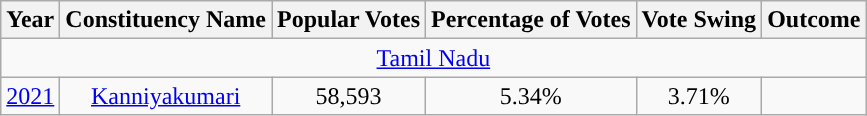<table class="wikitable sortable" style="text-align:center;">
<tr>
<th style="background-color:">Year</th>
<th style="background-color:">Constituency Name</th>
<th style="background-color:">Popular Votes</th>
<th style="background-color:">Percentage of Votes</th>
<th style="background-color:">Vote Swing</th>
<th style="background-color:">Outcome</th>
</tr>
<tr>
<td colspan=8> <a href='#'>Tamil Nadu</a></td>
</tr>
<tr>
<td><a href='#'>2021</a></td>
<td><a href='#'>Kanniyakumari</a></td>
<td>58,593</td>
<td>5.34%</td>
<td> 3.71%</td>
<td></td>
</tr>
</table>
